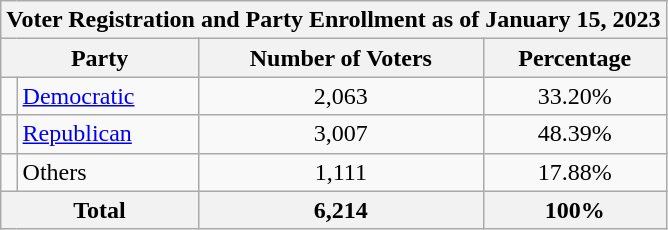<table class=wikitable>
<tr>
<th colspan = 6>Voter Registration and Party Enrollment as of January 15, 2023</th>
</tr>
<tr>
<th colspan = 2>Party</th>
<th>Number of Voters</th>
<th>Percentage</th>
</tr>
<tr>
<td></td>
<td><a href='#'>Democratic</a></td>
<td align = center>2,063</td>
<td align = center>33.20%</td>
</tr>
<tr>
<td></td>
<td><a href='#'>Republican</a></td>
<td align = center>3,007</td>
<td align = center>48.39%</td>
</tr>
<tr>
<td></td>
<td>Others</td>
<td align = center>1,111</td>
<td align = center>17.88%</td>
</tr>
<tr>
<th colspan = 2>Total</th>
<th align = center>6,214</th>
<th align = center>100%</th>
</tr>
</table>
